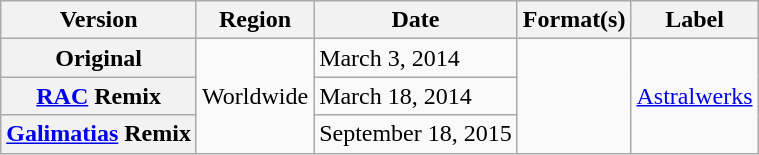<table class="wikitable plainrowheaders">
<tr>
<th scope="col">Version</th>
<th scope="col">Region</th>
<th scope="col">Date</th>
<th scope="col">Format(s)</th>
<th scope="col">Label</th>
</tr>
<tr>
<th scope="row">Original</th>
<td rowspan=5>Worldwide</td>
<td>March 3, 2014</td>
<td rowspan=5></td>
<td rowspan=5><a href='#'>Astralwerks</a></td>
</tr>
<tr>
<th scope="row"><a href='#'>RAC</a> Remix</th>
<td>March 18, 2014</td>
</tr>
<tr>
<th scope="row"><a href='#'>Galimatias</a> Remix</th>
<td>September 18, 2015</td>
</tr>
</table>
